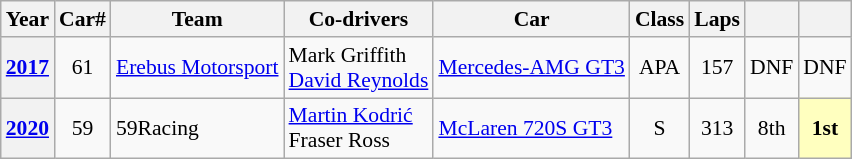<table class="wikitable" style="font-size:90%">
<tr>
<th>Year</th>
<th>Car#</th>
<th>Team</th>
<th>Co-drivers</th>
<th>Car</th>
<th>Class</th>
<th>Laps</th>
<th></th>
<th></th>
</tr>
<tr style="text-align:center;">
<th><a href='#'>2017</a></th>
<td>61</td>
<td align="left" nowrap> <a href='#'>Erebus Motorsport</a></td>
<td align="left" nowrap> Mark Griffith<br> <a href='#'>David Reynolds</a></td>
<td align="left" nowrap><a href='#'>Mercedes-AMG GT3</a></td>
<td>APA</td>
<td>157</td>
<td>DNF</td>
<td>DNF</td>
</tr>
<tr style="text-align:center;">
<th><a href='#'>2020</a></th>
<td>59</td>
<td align="left" nowrap> 59Racing</td>
<td align="left" nowrap> <a href='#'>Martin Kodrić</a><br> Fraser Ross</td>
<td align="left" nowrap><a href='#'>McLaren 720S GT3</a></td>
<td>S</td>
<td>313</td>
<td>8th</td>
<td style="background:#ffffbf;"><strong>1st</strong></td>
</tr>
</table>
